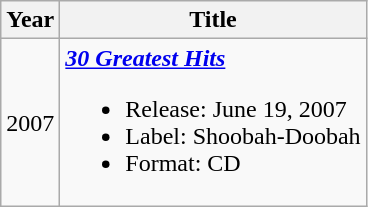<table class="wikitable">
<tr>
<th>Year</th>
<th>Title</th>
</tr>
<tr>
<td>2007</td>
<td style="text-align:left;"><strong><em><a href='#'>30 Greatest Hits</a></em></strong><br><ul><li>Release: June 19, 2007</li><li>Label: Shoobah-Doobah</li><li>Format: CD</li></ul></td>
</tr>
</table>
